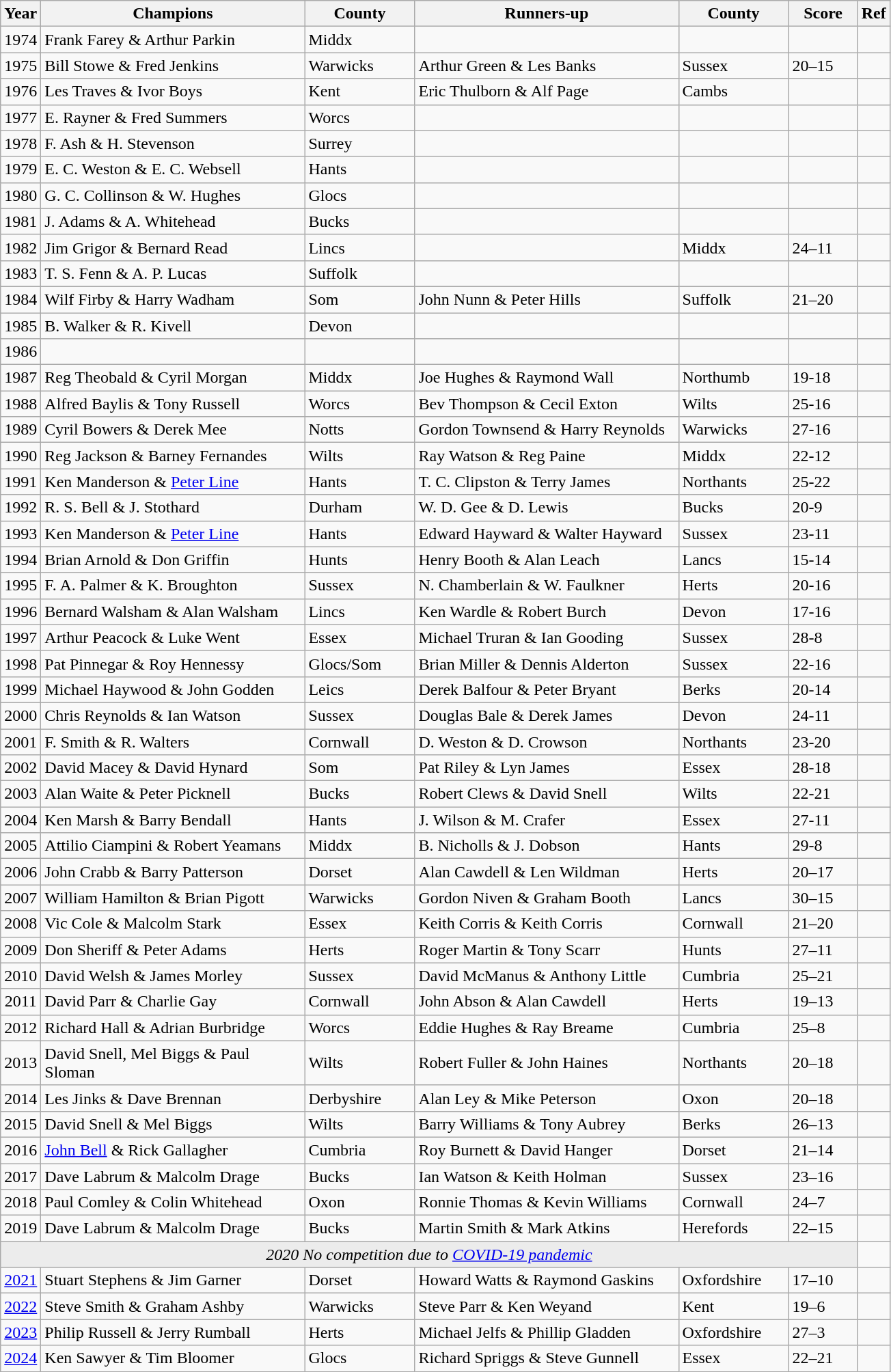<table class="wikitable">
<tr>
<th width="30">Year</th>
<th width="250">Champions</th>
<th width="100">County</th>
<th width="250">Runners-up</th>
<th width="100">County</th>
<th width="60">Score</th>
<th width="20">Ref</th>
</tr>
<tr>
<td align=center>1974</td>
<td>Frank Farey & Arthur Parkin</td>
<td>Middx</td>
<td></td>
<td></td>
<td></td>
<td></td>
</tr>
<tr>
<td align=center>1975</td>
<td>Bill Stowe & Fred Jenkins</td>
<td>Warwicks</td>
<td>Arthur Green & Les Banks</td>
<td>Sussex</td>
<td>20–15</td>
<td></td>
</tr>
<tr>
<td align=center>1976</td>
<td>Les Traves & Ivor Boys</td>
<td>Kent</td>
<td>Eric Thulborn & Alf Page</td>
<td>Cambs</td>
<td></td>
<td></td>
</tr>
<tr>
<td align=center>1977</td>
<td>E. Rayner & Fred Summers</td>
<td>Worcs</td>
<td></td>
<td></td>
<td></td>
<td></td>
</tr>
<tr>
<td align=center>1978</td>
<td>F. Ash & H. Stevenson</td>
<td>Surrey</td>
<td></td>
<td></td>
<td></td>
<td></td>
</tr>
<tr>
<td align=center>1979</td>
<td>E. C. Weston & E. C. Websell</td>
<td>Hants</td>
<td></td>
<td></td>
<td></td>
<td></td>
</tr>
<tr>
<td align=center>1980</td>
<td>G. C. Collinson & W. Hughes</td>
<td>Glocs</td>
<td></td>
<td></td>
<td></td>
<td></td>
</tr>
<tr>
<td align=center>1981</td>
<td>J. Adams & A. Whitehead</td>
<td>Bucks</td>
<td></td>
<td></td>
<td></td>
<td></td>
</tr>
<tr>
<td align=center>1982</td>
<td>Jim Grigor & Bernard Read</td>
<td>Lincs</td>
<td></td>
<td>Middx</td>
<td>24–11</td>
<td></td>
</tr>
<tr>
<td align=center>1983</td>
<td>T. S. Fenn & A. P. Lucas</td>
<td>Suffolk</td>
<td></td>
<td></td>
<td></td>
<td></td>
</tr>
<tr>
<td align=center>1984</td>
<td>Wilf Firby & Harry Wadham</td>
<td>Som</td>
<td>John Nunn & Peter Hills</td>
<td>Suffolk</td>
<td>21–20</td>
<td></td>
</tr>
<tr>
<td align=center>1985</td>
<td>B. Walker & R. Kivell</td>
<td>Devon</td>
<td></td>
<td></td>
<td></td>
<td></td>
</tr>
<tr>
<td align=center>1986</td>
<td></td>
<td></td>
<td></td>
<td></td>
<td></td>
<td></td>
</tr>
<tr>
<td align=center>1987</td>
<td>Reg Theobald & Cyril Morgan</td>
<td>Middx</td>
<td>Joe Hughes & Raymond Wall</td>
<td>Northumb</td>
<td>19-18</td>
<td></td>
</tr>
<tr>
<td align=center>1988</td>
<td>Alfred Baylis & Tony Russell</td>
<td>Worcs</td>
<td>Bev Thompson & Cecil Exton</td>
<td>Wilts</td>
<td>25-16</td>
<td></td>
</tr>
<tr>
<td align=center>1989</td>
<td>Cyril Bowers & Derek Mee</td>
<td>Notts</td>
<td>Gordon Townsend & Harry Reynolds</td>
<td>Warwicks</td>
<td>27-16</td>
<td></td>
</tr>
<tr>
<td align=center>1990</td>
<td>Reg Jackson & Barney Fernandes</td>
<td>Wilts</td>
<td>Ray Watson & Reg Paine</td>
<td>Middx</td>
<td>22-12</td>
<td></td>
</tr>
<tr>
<td align=center>1991</td>
<td>Ken Manderson & <a href='#'>Peter Line</a></td>
<td>Hants</td>
<td>T. C. Clipston & Terry James</td>
<td>Northants</td>
<td>25-22</td>
<td></td>
</tr>
<tr>
<td align=center>1992</td>
<td>R. S. Bell & J. Stothard</td>
<td>Durham</td>
<td>W. D. Gee & D. Lewis</td>
<td>Bucks</td>
<td>20-9</td>
<td></td>
</tr>
<tr>
<td align=center>1993</td>
<td>Ken Manderson & <a href='#'>Peter Line</a></td>
<td>Hants</td>
<td>Edward Hayward & Walter Hayward</td>
<td>Sussex</td>
<td>23-11</td>
<td></td>
</tr>
<tr>
<td align=center>1994</td>
<td>Brian Arnold & Don Griffin</td>
<td>Hunts</td>
<td>Henry Booth & Alan Leach</td>
<td>Lancs</td>
<td>15-14</td>
<td></td>
</tr>
<tr>
<td align=center>1995</td>
<td>F. A. Palmer & K. Broughton</td>
<td>Sussex</td>
<td>N. Chamberlain & W. Faulkner</td>
<td>Herts</td>
<td>20-16</td>
<td></td>
</tr>
<tr>
<td align=center>1996</td>
<td>Bernard Walsham & Alan Walsham</td>
<td>Lincs</td>
<td>Ken Wardle & Robert Burch</td>
<td>Devon</td>
<td>17-16</td>
<td></td>
</tr>
<tr>
<td align=center>1997</td>
<td>Arthur Peacock & Luke Went</td>
<td>Essex</td>
<td>Michael Truran & Ian Gooding</td>
<td>Sussex</td>
<td>28-8</td>
<td></td>
</tr>
<tr>
<td align=center>1998</td>
<td>Pat Pinnegar & Roy Hennessy</td>
<td>Glocs/Som</td>
<td>Brian Miller & Dennis Alderton</td>
<td>Sussex</td>
<td>22-16</td>
<td></td>
</tr>
<tr>
<td align=center>1999</td>
<td>Michael Haywood & John Godden</td>
<td>Leics</td>
<td>Derek Balfour & Peter Bryant</td>
<td>Berks</td>
<td>20-14</td>
<td></td>
</tr>
<tr>
<td align=center>2000</td>
<td>Chris Reynolds & Ian Watson</td>
<td>Sussex</td>
<td>Douglas Bale & Derek James</td>
<td>Devon</td>
<td>24-11</td>
<td></td>
</tr>
<tr>
<td align=center>2001</td>
<td>F. Smith & R. Walters</td>
<td>Cornwall</td>
<td>D. Weston & D. Crowson</td>
<td>Northants</td>
<td>23-20</td>
<td></td>
</tr>
<tr>
<td align=center>2002</td>
<td>David Macey & David Hynard</td>
<td>Som</td>
<td>Pat Riley & Lyn James</td>
<td>Essex</td>
<td>28-18</td>
<td></td>
</tr>
<tr>
<td align=center>2003</td>
<td>Alan Waite & Peter Picknell</td>
<td>Bucks</td>
<td>Robert Clews & David Snell</td>
<td>Wilts</td>
<td>22-21</td>
<td></td>
</tr>
<tr>
<td align=center>2004</td>
<td>Ken Marsh & Barry Bendall</td>
<td>Hants</td>
<td>J. Wilson & M. Crafer</td>
<td>Essex</td>
<td>27-11</td>
<td></td>
</tr>
<tr>
<td align=center>2005</td>
<td>Attilio Ciampini & Robert Yeamans</td>
<td>Middx</td>
<td>B. Nicholls & J. Dobson</td>
<td>Hants</td>
<td>29-8</td>
<td></td>
</tr>
<tr>
<td align=center>2006</td>
<td>John Crabb & Barry Patterson</td>
<td>Dorset</td>
<td>Alan Cawdell & Len Wildman</td>
<td>Herts</td>
<td>20–17</td>
<td></td>
</tr>
<tr>
<td align=center>2007</td>
<td>William Hamilton & Brian Pigott</td>
<td>Warwicks</td>
<td>Gordon Niven & Graham Booth</td>
<td>Lancs</td>
<td>30–15</td>
<td></td>
</tr>
<tr>
<td align=center>2008</td>
<td>Vic Cole & Malcolm Stark</td>
<td>Essex</td>
<td>Keith Corris & Keith Corris</td>
<td>Cornwall</td>
<td>21–20</td>
<td></td>
</tr>
<tr>
<td align=center>2009</td>
<td>Don Sheriff & Peter Adams</td>
<td>Herts</td>
<td>Roger Martin & Tony Scarr</td>
<td>Hunts</td>
<td>27–11</td>
</tr>
<tr>
<td align=center>2010</td>
<td>David Welsh & James Morley</td>
<td>Sussex</td>
<td>David McManus & Anthony Little</td>
<td>Cumbria</td>
<td>25–21</td>
<td></td>
</tr>
<tr>
<td align=center>2011</td>
<td>David Parr & Charlie Gay</td>
<td>Cornwall</td>
<td>John Abson & Alan Cawdell</td>
<td>Herts</td>
<td>19–13</td>
<td></td>
</tr>
<tr>
<td align=center>2012</td>
<td>Richard Hall & Adrian Burbridge</td>
<td>Worcs</td>
<td>Eddie Hughes & Ray Breame</td>
<td>Cumbria</td>
<td>25–8</td>
<td></td>
</tr>
<tr>
<td align=center>2013</td>
<td>David Snell, Mel Biggs & Paul Sloman</td>
<td>Wilts</td>
<td>Robert Fuller & John Haines</td>
<td>Northants</td>
<td>20–18</td>
<td></td>
</tr>
<tr>
<td align=center>2014</td>
<td>Les Jinks & Dave Brennan</td>
<td>Derbyshire</td>
<td>Alan Ley & Mike Peterson</td>
<td>Oxon</td>
<td>20–18</td>
<td></td>
</tr>
<tr>
<td align=center>2015</td>
<td>David Snell & Mel Biggs</td>
<td>Wilts</td>
<td>Barry Williams & Tony Aubrey</td>
<td>Berks</td>
<td>26–13</td>
<td></td>
</tr>
<tr>
<td align=center>2016</td>
<td><a href='#'>John Bell</a> & Rick Gallagher</td>
<td>Cumbria</td>
<td>Roy Burnett & David Hanger</td>
<td>Dorset</td>
<td>21–14</td>
<td></td>
</tr>
<tr>
<td align=center>2017</td>
<td>Dave Labrum & Malcolm Drage</td>
<td>Bucks</td>
<td>Ian Watson & Keith Holman</td>
<td>Sussex</td>
<td>23–16</td>
<td></td>
</tr>
<tr>
<td align=center>2018</td>
<td>Paul Comley & Colin Whitehead</td>
<td>Oxon</td>
<td>Ronnie Thomas & Kevin Williams</td>
<td>Cornwall</td>
<td>24–7</td>
</tr>
<tr>
<td align=center>2019</td>
<td>Dave Labrum & Malcolm Drage</td>
<td>Bucks</td>
<td>Martin Smith & Mark Atkins</td>
<td>Herefords</td>
<td>22–15</td>
<td></td>
</tr>
<tr align=center>
<td colspan=6 bgcolor="ececec"><em>2020 No competition due to <a href='#'>COVID-19 pandemic</a></em></td>
<td align=left></td>
</tr>
<tr>
<td align=center><a href='#'>2021</a></td>
<td>Stuart Stephens & Jim Garner</td>
<td>Dorset</td>
<td>Howard Watts & Raymond Gaskins</td>
<td>Oxfordshire</td>
<td>17–10</td>
<td></td>
</tr>
<tr>
<td align=center><a href='#'>2022</a></td>
<td>Steve Smith & Graham Ashby</td>
<td>Warwicks</td>
<td>Steve Parr & Ken Weyand</td>
<td>Kent</td>
<td>19–6</td>
<td></td>
</tr>
<tr>
<td align=center><a href='#'>2023</a></td>
<td>Philip Russell & Jerry Rumball</td>
<td>Herts</td>
<td>Michael Jelfs & Phillip Gladden</td>
<td>Oxfordshire</td>
<td>27–3</td>
<td></td>
</tr>
<tr>
<td align=center><a href='#'>2024</a></td>
<td>Ken Sawyer & Tim Bloomer</td>
<td>Glocs</td>
<td>Richard Spriggs & Steve Gunnell</td>
<td>Essex</td>
<td>22–21</td>
<td></td>
</tr>
</table>
